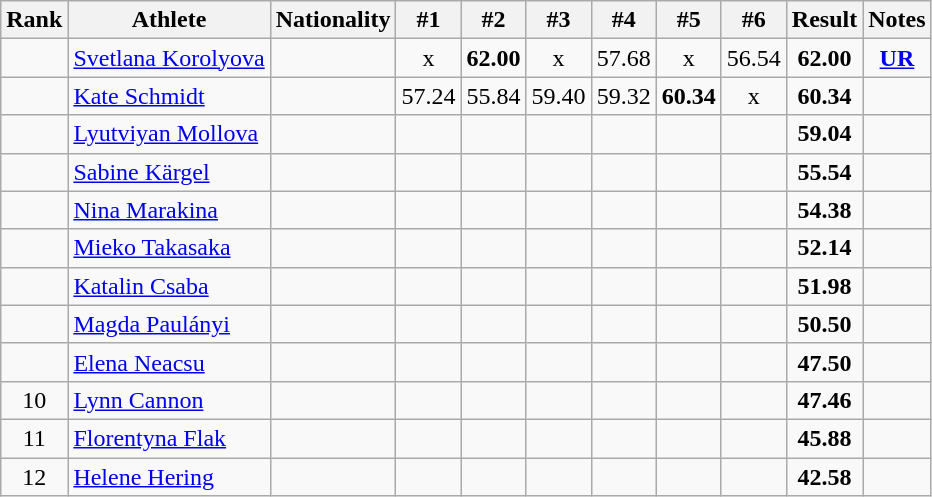<table class="wikitable sortable" style="text-align:center">
<tr>
<th>Rank</th>
<th>Athlete</th>
<th>Nationality</th>
<th>#1</th>
<th>#2</th>
<th>#3</th>
<th>#4</th>
<th>#5</th>
<th>#6</th>
<th>Result</th>
<th>Notes</th>
</tr>
<tr>
<td></td>
<td align=left><a href='#'>Svetlana Korolyova</a></td>
<td align=left></td>
<td>x</td>
<td><strong>62.00</strong></td>
<td>x</td>
<td>57.68</td>
<td>x</td>
<td>56.54</td>
<td><strong>62.00</strong></td>
<td><strong><a href='#'>UR</a></strong></td>
</tr>
<tr>
<td></td>
<td align=left><a href='#'>Kate Schmidt</a></td>
<td align=left></td>
<td>57.24</td>
<td>55.84</td>
<td>59.40</td>
<td>59.32</td>
<td><strong>60.34</strong></td>
<td>x</td>
<td><strong>60.34</strong></td>
<td></td>
</tr>
<tr>
<td></td>
<td align=left><a href='#'>Lyutviyan Mollova</a></td>
<td align=left></td>
<td></td>
<td></td>
<td></td>
<td></td>
<td></td>
<td></td>
<td><strong>59.04</strong></td>
<td></td>
</tr>
<tr>
<td></td>
<td align=left><a href='#'>Sabine Kärgel</a></td>
<td align=left></td>
<td></td>
<td></td>
<td></td>
<td></td>
<td></td>
<td></td>
<td><strong>55.54</strong></td>
<td></td>
</tr>
<tr>
<td></td>
<td align=left><a href='#'>Nina Marakina</a></td>
<td align=left></td>
<td></td>
<td></td>
<td></td>
<td></td>
<td></td>
<td></td>
<td><strong>54.38</strong></td>
<td></td>
</tr>
<tr>
<td></td>
<td align=left><a href='#'>Mieko Takasaka</a></td>
<td align=left></td>
<td></td>
<td></td>
<td></td>
<td></td>
<td></td>
<td></td>
<td><strong>52.14</strong></td>
<td></td>
</tr>
<tr>
<td></td>
<td align=left><a href='#'>Katalin Csaba</a></td>
<td align=left></td>
<td></td>
<td></td>
<td></td>
<td></td>
<td></td>
<td></td>
<td><strong>51.98</strong></td>
<td></td>
</tr>
<tr>
<td></td>
<td align=left><a href='#'>Magda Paulányi</a></td>
<td align=left></td>
<td></td>
<td></td>
<td></td>
<td></td>
<td></td>
<td></td>
<td><strong>50.50</strong></td>
<td></td>
</tr>
<tr>
<td></td>
<td align=left><a href='#'>Elena Neacsu</a></td>
<td align=left></td>
<td></td>
<td></td>
<td></td>
<td></td>
<td></td>
<td></td>
<td><strong>47.50</strong></td>
<td></td>
</tr>
<tr>
<td>10</td>
<td align=left><a href='#'>Lynn Cannon</a></td>
<td align=left></td>
<td></td>
<td></td>
<td></td>
<td></td>
<td></td>
<td></td>
<td><strong>47.46</strong></td>
<td></td>
</tr>
<tr>
<td>11</td>
<td align=left><a href='#'>Florentyna Flak</a></td>
<td align=left></td>
<td></td>
<td></td>
<td></td>
<td></td>
<td></td>
<td></td>
<td><strong>45.88</strong></td>
<td></td>
</tr>
<tr>
<td>12</td>
<td align=left><a href='#'>Helene Hering</a></td>
<td align=left></td>
<td></td>
<td></td>
<td></td>
<td></td>
<td></td>
<td></td>
<td><strong>42.58</strong></td>
<td></td>
</tr>
</table>
